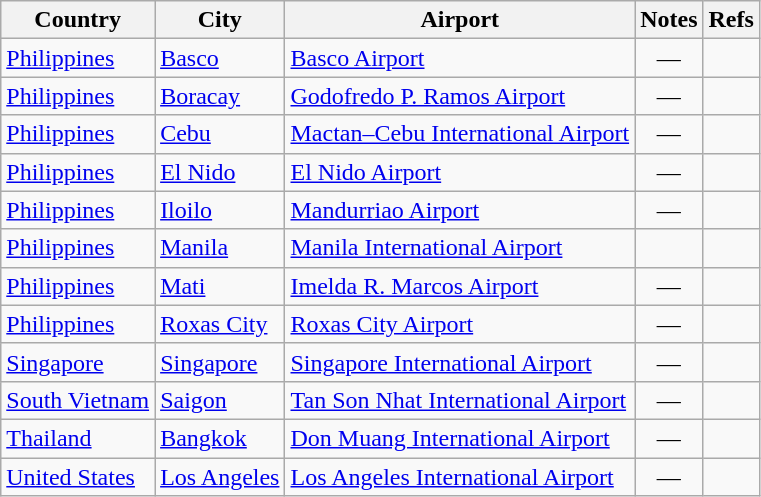<table class="wikitable sortable toccolours">
<tr>
<th>Country</th>
<th>City</th>
<th>Airport</th>
<th>Notes</th>
<th class="unsortable">Refs</th>
</tr>
<tr>
<td><a href='#'>Philippines</a></td>
<td><a href='#'>Basco</a></td>
<td><a href='#'>Basco Airport</a></td>
<td align=center>—</td>
<td align=center></td>
</tr>
<tr>
<td><a href='#'>Philippines</a></td>
<td><a href='#'>Boracay</a></td>
<td><a href='#'>Godofredo P. Ramos Airport</a></td>
<td align=center>—</td>
<td align=center></td>
</tr>
<tr>
<td><a href='#'>Philippines</a></td>
<td><a href='#'>Cebu</a></td>
<td><a href='#'>Mactan–Cebu International Airport</a></td>
<td align=center>—</td>
<td align=center></td>
</tr>
<tr>
<td><a href='#'>Philippines</a></td>
<td><a href='#'>El Nido</a></td>
<td><a href='#'>El Nido Airport</a></td>
<td align=center>—</td>
<td align=center></td>
</tr>
<tr>
<td><a href='#'>Philippines</a></td>
<td><a href='#'>Iloilo</a></td>
<td><a href='#'>Mandurriao Airport</a></td>
<td align=center>—</td>
<td align=center></td>
</tr>
<tr>
<td><a href='#'>Philippines</a></td>
<td><a href='#'>Manila</a></td>
<td><a href='#'>Manila International Airport</a></td>
<td></td>
<td align=center></td>
</tr>
<tr>
<td><a href='#'>Philippines</a></td>
<td><a href='#'>Mati</a></td>
<td><a href='#'>Imelda R. Marcos Airport</a></td>
<td align=center>—</td>
<td align=center></td>
</tr>
<tr>
<td><a href='#'>Philippines</a></td>
<td><a href='#'>Roxas City</a></td>
<td><a href='#'>Roxas City Airport</a></td>
<td align=center>—</td>
<td align=center></td>
</tr>
<tr>
<td><a href='#'>Singapore</a></td>
<td><a href='#'>Singapore</a></td>
<td><a href='#'>Singapore International Airport</a></td>
<td align=center>—</td>
<td align=center></td>
</tr>
<tr>
<td><a href='#'>South Vietnam</a></td>
<td><a href='#'>Saigon</a></td>
<td><a href='#'>Tan Son Nhat International Airport</a></td>
<td align=center>—</td>
<td align=center></td>
</tr>
<tr>
<td><a href='#'>Thailand</a></td>
<td><a href='#'>Bangkok</a></td>
<td><a href='#'>Don Muang International Airport</a></td>
<td align=center>—</td>
<td align=center></td>
</tr>
<tr>
<td><a href='#'>United States</a></td>
<td><a href='#'>Los Angeles</a></td>
<td><a href='#'>Los Angeles International Airport</a></td>
<td align=center>—</td>
<td align=center></td>
</tr>
</table>
